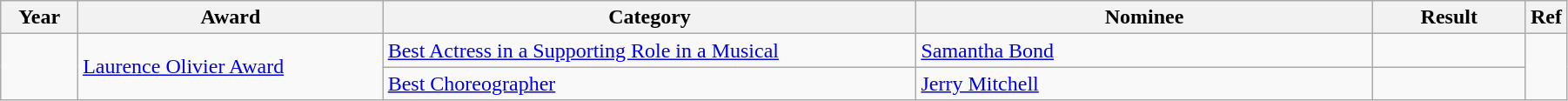<table class="wikitable" style="width:95%;">
<tr>
<th width=5%>Year</th>
<th style="width:20%;">Award</th>
<th style="width:35%;">Category</th>
<th style="width:30%;">Nominee</th>
<th style="width:10%;">Result</th>
<th style="width:5%;">Ref</th>
</tr>
<tr>
<td rowspan="2"></td>
<td rowspan="2"><a href='#'>Laurence Olivier Award</a></td>
<td><a href='#'>Best Actress in a Supporting Role in a Musical</a></td>
<td><a href='#'>Samantha Bond</a></td>
<td></td>
<td rowspan="2"></td>
</tr>
<tr>
<td><a href='#'>Best Choreographer</a></td>
<td><a href='#'>Jerry Mitchell</a></td>
<td></td>
</tr>
</table>
